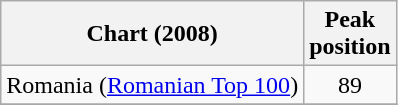<table class="wikitable sortable">
<tr>
<th align="left">Chart (2008)</th>
<th align="center">Peak<br>position</th>
</tr>
<tr>
<td>Romania (<a href='#'>Romanian Top 100</a>)</td>
<td align="center">89</td>
</tr>
<tr>
</tr>
<tr>
</tr>
</table>
